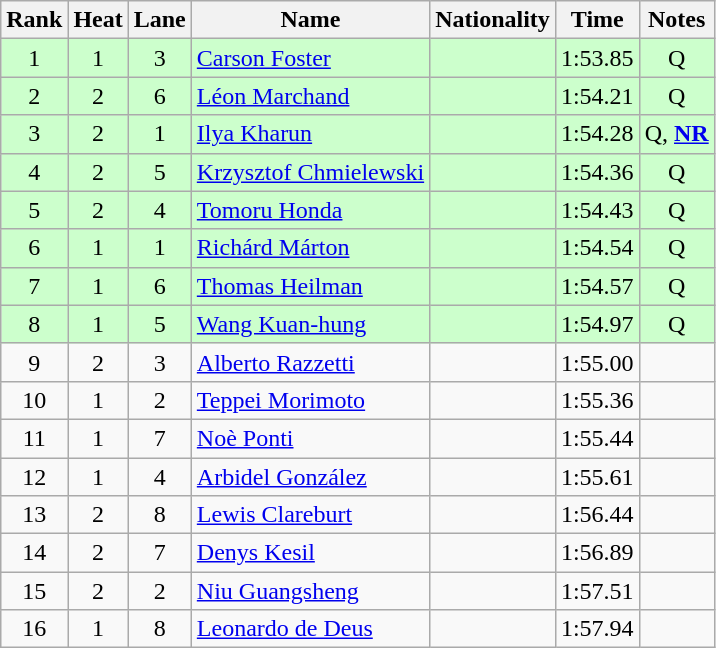<table class="wikitable sortable" style="text-align:center">
<tr>
<th>Rank</th>
<th>Heat</th>
<th>Lane</th>
<th>Name</th>
<th>Nationality</th>
<th>Time</th>
<th>Notes</th>
</tr>
<tr bgcolor=ccffcc>
<td>1</td>
<td>1</td>
<td>3</td>
<td align=left><a href='#'>Carson Foster</a></td>
<td align=left></td>
<td>1:53.85</td>
<td>Q</td>
</tr>
<tr bgcolor=ccffcc>
<td>2</td>
<td>2</td>
<td>6</td>
<td align=left><a href='#'>Léon Marchand</a></td>
<td align=left></td>
<td>1:54.21</td>
<td>Q</td>
</tr>
<tr bgcolor=ccffcc>
<td>3</td>
<td>2</td>
<td>1</td>
<td align=left><a href='#'>Ilya Kharun</a></td>
<td align=left></td>
<td>1:54.28</td>
<td>Q, <strong><a href='#'>NR</a></strong></td>
</tr>
<tr bgcolor=ccffcc>
<td>4</td>
<td>2</td>
<td>5</td>
<td align=left><a href='#'>Krzysztof Chmielewski</a></td>
<td align=left></td>
<td>1:54.36</td>
<td>Q</td>
</tr>
<tr bgcolor=ccffcc>
<td>5</td>
<td>2</td>
<td>4</td>
<td align=left><a href='#'>Tomoru Honda</a></td>
<td align=left></td>
<td>1:54.43</td>
<td>Q</td>
</tr>
<tr bgcolor=ccffcc>
<td>6</td>
<td>1</td>
<td>1</td>
<td align=left><a href='#'>Richárd Márton</a></td>
<td align=left></td>
<td>1:54.54</td>
<td>Q</td>
</tr>
<tr bgcolor=ccffcc>
<td>7</td>
<td>1</td>
<td>6</td>
<td align=left><a href='#'>Thomas Heilman</a></td>
<td align=left></td>
<td>1:54.57</td>
<td>Q</td>
</tr>
<tr bgcolor=ccffcc>
<td>8</td>
<td>1</td>
<td>5</td>
<td align=left><a href='#'>Wang Kuan-hung</a></td>
<td align=left></td>
<td>1:54.97</td>
<td>Q</td>
</tr>
<tr>
<td>9</td>
<td>2</td>
<td>3</td>
<td align=left><a href='#'>Alberto Razzetti</a></td>
<td align=left></td>
<td>1:55.00</td>
<td></td>
</tr>
<tr>
<td>10</td>
<td>1</td>
<td>2</td>
<td align=left><a href='#'>Teppei Morimoto</a></td>
<td align=left></td>
<td>1:55.36</td>
<td></td>
</tr>
<tr>
<td>11</td>
<td>1</td>
<td>7</td>
<td align=left><a href='#'>Noè Ponti</a></td>
<td align=left></td>
<td>1:55.44</td>
<td></td>
</tr>
<tr>
<td>12</td>
<td>1</td>
<td>4</td>
<td align=left><a href='#'>Arbidel González</a></td>
<td align=left></td>
<td>1:55.61</td>
<td></td>
</tr>
<tr>
<td>13</td>
<td>2</td>
<td>8</td>
<td align=left><a href='#'>Lewis Clareburt</a></td>
<td align=left></td>
<td>1:56.44</td>
<td></td>
</tr>
<tr>
<td>14</td>
<td>2</td>
<td>7</td>
<td align=left><a href='#'>Denys Kesil</a></td>
<td align=left></td>
<td>1:56.89</td>
<td></td>
</tr>
<tr>
<td>15</td>
<td>2</td>
<td>2</td>
<td align=left><a href='#'>Niu Guangsheng</a></td>
<td align=left></td>
<td>1:57.51</td>
<td></td>
</tr>
<tr>
<td>16</td>
<td>1</td>
<td>8</td>
<td align=left><a href='#'>Leonardo de Deus</a></td>
<td align=left></td>
<td>1:57.94</td>
<td></td>
</tr>
</table>
